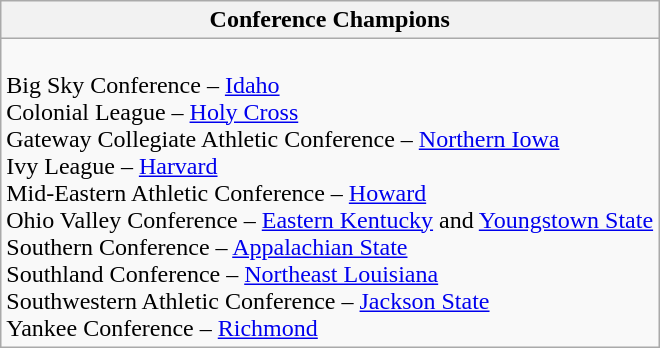<table class="wikitable">
<tr>
<th>Conference Champions</th>
</tr>
<tr>
<td><br>Big Sky Conference – <a href='#'>Idaho</a><br>
Colonial League – <a href='#'>Holy Cross</a><br>
Gateway Collegiate Athletic Conference – <a href='#'>Northern Iowa</a><br>
Ivy League – <a href='#'>Harvard</a><br>
Mid-Eastern Athletic Conference –  <a href='#'>Howard</a><br>
Ohio Valley Conference – <a href='#'>Eastern Kentucky</a> and <a href='#'>Youngstown State</a><br>
Southern Conference – <a href='#'>Appalachian State</a><br>
Southland Conference – <a href='#'>Northeast Louisiana</a><br>
Southwestern Athletic Conference – <a href='#'>Jackson State</a><br>
Yankee Conference –  <a href='#'>Richmond</a></td>
</tr>
</table>
